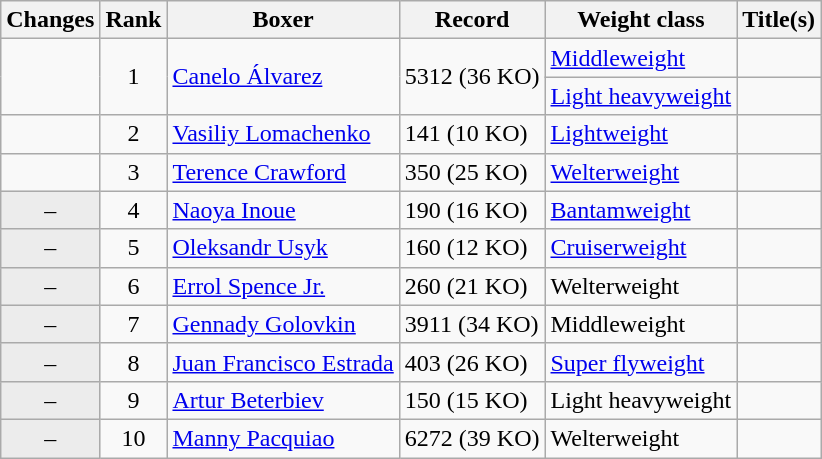<table class="wikitable ">
<tr>
<th>Changes</th>
<th>Rank</th>
<th>Boxer</th>
<th>Record</th>
<th>Weight class</th>
<th>Title(s)</th>
</tr>
<tr>
<td rowspan=2 align=center></td>
<td rowspan=2 align=center>1</td>
<td rowspan=2><a href='#'>Canelo Álvarez</a></td>
<td rowspan=2>5312 (36 KO)</td>
<td><a href='#'>Middleweight</a></td>
<td></td>
</tr>
<tr>
<td><a href='#'>Light heavyweight</a></td>
<td></td>
</tr>
<tr>
<td align=center></td>
<td align=center>2</td>
<td><a href='#'>Vasiliy Lomachenko</a></td>
<td>141 (10 KO)</td>
<td><a href='#'>Lightweight</a></td>
<td></td>
</tr>
<tr>
<td align=center></td>
<td align=center>3</td>
<td><a href='#'>Terence Crawford</a></td>
<td>350 (25 KO)</td>
<td><a href='#'>Welterweight</a></td>
<td></td>
</tr>
<tr>
<td align=center bgcolor=#ECECEC>–</td>
<td align=center>4</td>
<td><a href='#'>Naoya Inoue</a></td>
<td>190 (16 KO)</td>
<td><a href='#'>Bantamweight</a></td>
<td></td>
</tr>
<tr>
<td align=center bgcolor=#ECECEC>–</td>
<td align=center>5</td>
<td><a href='#'>Oleksandr Usyk</a></td>
<td>160 (12 KO)</td>
<td><a href='#'>Cruiserweight</a></td>
<td></td>
</tr>
<tr>
<td align=center bgcolor=#ECECEC>–</td>
<td align=center>6</td>
<td><a href='#'>Errol Spence Jr.</a></td>
<td>260 (21 KO)</td>
<td>Welterweight</td>
<td></td>
</tr>
<tr>
<td align=center bgcolor=#ECECEC>–</td>
<td align=center>7</td>
<td><a href='#'>Gennady Golovkin</a></td>
<td>3911 (34 KO)</td>
<td>Middleweight</td>
<td></td>
</tr>
<tr>
<td align=center bgcolor=#ECECEC>–</td>
<td align=center>8</td>
<td><a href='#'>Juan Francisco Estrada</a></td>
<td>403 (26 KO)</td>
<td><a href='#'>Super flyweight</a></td>
<td></td>
</tr>
<tr>
<td align=center bgcolor=#ECECEC>–</td>
<td align=center>9</td>
<td><a href='#'>Artur Beterbiev</a></td>
<td>150 (15 KO)</td>
<td>Light heavyweight</td>
<td></td>
</tr>
<tr>
<td align=center bgcolor=#ECECEC>–</td>
<td align=center>10</td>
<td><a href='#'>Manny Pacquiao</a></td>
<td>6272 (39 KO)</td>
<td>Welterweight</td>
<td></td>
</tr>
</table>
